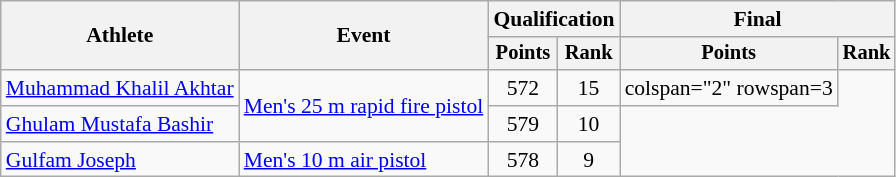<table class="wikitable" style="font-size:90%">
<tr>
<th rowspan="2">Athlete</th>
<th rowspan="2">Event</th>
<th colspan=2>Qualification</th>
<th colspan=2>Final</th>
</tr>
<tr style="font-size:95%">
<th>Points</th>
<th>Rank</th>
<th>Points</th>
<th>Rank</th>
</tr>
<tr align=center>
<td align=left><a href='#'>Muhammad Khalil Akhtar</a></td>
<td align=left rowspan=2><a href='#'>Men's 25 m rapid fire pistol</a></td>
<td>572</td>
<td>15</td>
<td>colspan="2" rowspan=3 </td>
</tr>
<tr align=center>
<td align=left><a href='#'>Ghulam Mustafa Bashir</a></td>
<td>579</td>
<td>10</td>
</tr>
<tr align=center>
<td align=left><a href='#'>Gulfam Joseph</a></td>
<td align=left><a href='#'>Men's 10 m air pistol</a></td>
<td>578</td>
<td>9</td>
</tr>
</table>
